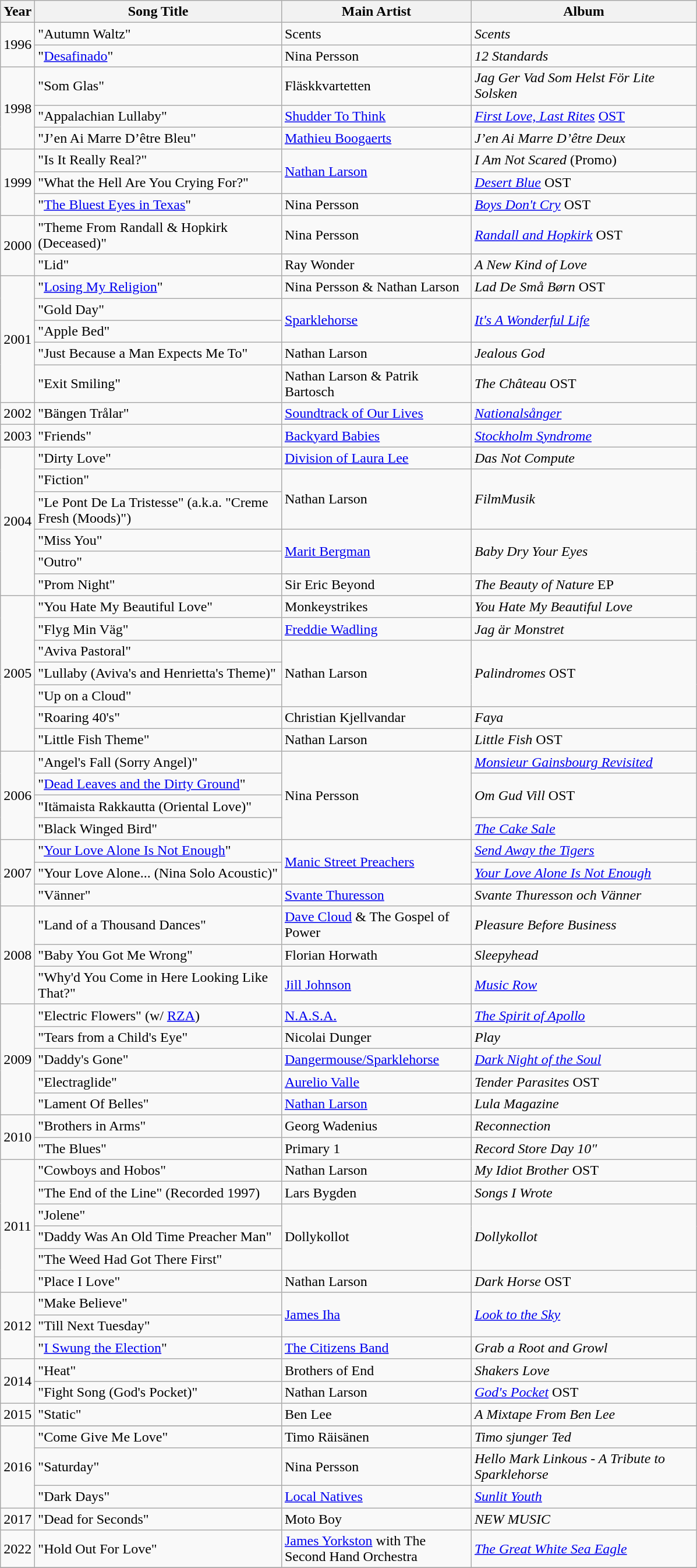<table class="wikitable">
<tr>
<th align="center" width="30">Year</th>
<th align="right" width="275">Song Title</th>
<th align="left" width="210">Main Artist</th>
<th align="center" width="250">Album</th>
</tr>
<tr>
<td align="center" rowspan="2">1996</td>
<td>"Autumn Waltz"</td>
<td>Scents</td>
<td><em>Scents</em></td>
</tr>
<tr>
<td>"<a href='#'>Desafinado</a>"</td>
<td>Nina Persson</td>
<td><em>12 Standards</em></td>
</tr>
<tr>
<td align="center" rowspan="3">1998</td>
<td>"Som Glas"</td>
<td>Fläskkvartetten</td>
<td><em>Jag Ger Vad Som Helst För Lite Solsken</em></td>
</tr>
<tr>
<td>"Appalachian Lullaby"</td>
<td><a href='#'>Shudder To Think</a></td>
<td><em><a href='#'>First Love, Last Rites</a></em> <a href='#'>OST</a></td>
</tr>
<tr>
<td>"J’en Ai Marre D’être Bleu"</td>
<td><a href='#'>Mathieu Boogaerts</a></td>
<td><em>J’en Ai Marre D’être Deux</em></td>
</tr>
<tr>
<td align="center" rowspan="3">1999</td>
<td>"Is It Really Real?"</td>
<td align="left" rowspan="2"><a href='#'>Nathan Larson</a></td>
<td><em>I Am Not Scared</em> (Promo)</td>
</tr>
<tr>
<td>"What the Hell Are You Crying For?"</td>
<td><em><a href='#'>Desert Blue</a></em> OST</td>
</tr>
<tr>
<td>"<a href='#'>The Bluest Eyes in Texas</a>"</td>
<td>Nina Persson</td>
<td><em><a href='#'>Boys Don't Cry</a></em> OST</td>
</tr>
<tr>
<td align="center" rowspan="2">2000</td>
<td>"Theme From Randall & Hopkirk (Deceased)"</td>
<td>Nina Persson</td>
<td><em><a href='#'>Randall and Hopkirk</a></em> OST</td>
</tr>
<tr>
<td>"Lid"</td>
<td>Ray Wonder</td>
<td><em>A New Kind of Love</em></td>
</tr>
<tr>
<td align="center" rowspan="5">2001</td>
<td>"<a href='#'>Losing My Religion</a>"</td>
<td>Nina Persson & Nathan Larson</td>
<td><em>Lad De Små Børn</em> OST</td>
</tr>
<tr>
<td>"Gold Day"</td>
<td align="left" rowspan="2"><a href='#'>Sparklehorse</a></td>
<td align="left" rowspan="2"><em><a href='#'>It's A Wonderful Life</a></em></td>
</tr>
<tr>
<td>"Apple Bed"</td>
</tr>
<tr>
<td>"Just Because a Man Expects Me To"</td>
<td>Nathan Larson</td>
<td><em>Jealous God</em></td>
</tr>
<tr>
<td>"Exit Smiling"</td>
<td>Nathan Larson & Patrik Bartosch</td>
<td><em>The Château</em> OST</td>
</tr>
<tr>
<td align="center">2002</td>
<td>"Bängen Trålar"</td>
<td><a href='#'>Soundtrack of Our Lives</a></td>
<td><em><a href='#'>Nationalsånger</a></em></td>
</tr>
<tr>
<td align="center">2003</td>
<td>"Friends"</td>
<td><a href='#'>Backyard Babies</a></td>
<td><em><a href='#'>Stockholm Syndrome</a></em></td>
</tr>
<tr>
<td align="center" rowspan="6">2004</td>
<td>"Dirty Love"</td>
<td><a href='#'>Division of Laura Lee</a></td>
<td><em>Das Not Compute</em></td>
</tr>
<tr>
<td>"Fiction"</td>
<td align="left" rowspan="2">Nathan Larson</td>
<td align="left" rowspan="2"><em>FilmMusik</em></td>
</tr>
<tr>
<td>"Le Pont De La Tristesse" (a.k.a. "Creme Fresh (Moods)")</td>
</tr>
<tr>
<td>"Miss You"</td>
<td align="left" rowspan="2"><a href='#'>Marit Bergman</a></td>
<td align="left" rowspan="2"><em>Baby Dry Your Eyes</em></td>
</tr>
<tr>
<td>"Outro"</td>
</tr>
<tr>
<td>"Prom Night"</td>
<td>Sir Eric Beyond</td>
<td><em>The Beauty of Nature</em> EP</td>
</tr>
<tr>
<td align="center" rowspan="7">2005</td>
<td>"You Hate My Beautiful Love"</td>
<td>Monkeystrikes</td>
<td><em>You Hate My Beautiful Love</em></td>
</tr>
<tr>
<td>"Flyg Min Väg"</td>
<td><a href='#'>Freddie Wadling</a></td>
<td><em>Jag är Monstret</em></td>
</tr>
<tr>
<td>"Aviva Pastoral"</td>
<td align="left" rowspan="3">Nathan Larson</td>
<td align="left" rowspan="3"><em>Palindromes</em> OST</td>
</tr>
<tr>
<td>"Lullaby (Aviva's and Henrietta's Theme)"</td>
</tr>
<tr>
<td>"Up on a Cloud"</td>
</tr>
<tr>
<td>"Roaring 40's"</td>
<td>Christian Kjellvandar</td>
<td><em>Faya</em></td>
</tr>
<tr>
<td>"Little Fish Theme"</td>
<td>Nathan Larson</td>
<td><em>Little Fish</em> OST</td>
</tr>
<tr>
<td align="center" rowspan="4">2006</td>
<td>"Angel's Fall (Sorry Angel)"</td>
<td align="left" rowspan="4">Nina Persson</td>
<td><em><a href='#'>Monsieur Gainsbourg Revisited</a></em></td>
</tr>
<tr>
<td>"<a href='#'>Dead Leaves and the Dirty Ground</a>"</td>
<td align="left" rowspan="2"><em>Om Gud Vill</em> OST</td>
</tr>
<tr>
<td>"Itämaista Rakkautta (Oriental Love)"</td>
</tr>
<tr>
<td>"Black Winged Bird"</td>
<td><em><a href='#'>The Cake Sale</a></em></td>
</tr>
<tr>
<td align="center" rowspan="3">2007</td>
<td>"<a href='#'>Your Love Alone Is Not Enough</a>"</td>
<td align="left" rowspan="2"><a href='#'>Manic Street Preachers</a></td>
<td><em><a href='#'>Send Away the Tigers</a></em></td>
</tr>
<tr>
<td>"Your Love Alone... (Nina Solo Acoustic)"</td>
<td><em><a href='#'>Your Love Alone Is Not Enough</a></em></td>
</tr>
<tr>
<td>"Vänner"</td>
<td><a href='#'>Svante Thuresson</a></td>
<td><em>Svante Thuresson och Vänner</em></td>
</tr>
<tr>
<td align="center" rowspan="3">2008</td>
<td>"Land of a Thousand Dances"</td>
<td><a href='#'>Dave Cloud</a> & The Gospel of Power</td>
<td><em>Pleasure Before Business</em></td>
</tr>
<tr>
<td>"Baby You Got Me Wrong"</td>
<td>Florian Horwath</td>
<td><em>Sleepyhead</em></td>
</tr>
<tr>
<td>"Why'd You Come in Here Looking Like That?"</td>
<td><a href='#'>Jill Johnson</a></td>
<td><em><a href='#'>Music Row</a></em></td>
</tr>
<tr>
<td align="center" rowspan="5">2009</td>
<td>"Electric Flowers" (w/ <a href='#'>RZA</a>)</td>
<td><a href='#'>N.A.S.A.</a></td>
<td><em><a href='#'>The Spirit of Apollo</a></em></td>
</tr>
<tr>
<td>"Tears from a Child's Eye"</td>
<td>Nicolai Dunger</td>
<td><em>Play</em></td>
</tr>
<tr>
<td>"Daddy's Gone"</td>
<td><a href='#'>Dangermouse/Sparklehorse</a></td>
<td><em><a href='#'>Dark Night of the Soul</a></em></td>
</tr>
<tr>
<td>"Electraglide"</td>
<td><a href='#'>Aurelio Valle</a></td>
<td><em>Tender Parasites</em> OST</td>
</tr>
<tr>
<td>"Lament Of Belles"</td>
<td><a href='#'>Nathan Larson</a></td>
<td><em>Lula Magazine</em></td>
</tr>
<tr>
<td align="center" rowspan="2">2010</td>
<td>"Brothers in Arms"</td>
<td>Georg Wadenius</td>
<td><em>Reconnection</em></td>
</tr>
<tr>
<td>"The Blues"</td>
<td>Primary 1</td>
<td><em>Record Store Day 10"</em></td>
</tr>
<tr>
<td align="center" rowspan="6">2011</td>
<td>"Cowboys and Hobos"</td>
<td>Nathan Larson</td>
<td><em>My Idiot Brother</em> OST</td>
</tr>
<tr>
<td>"The End of the Line" (Recorded 1997)</td>
<td>Lars Bygden</td>
<td><em>Songs I Wrote</em></td>
</tr>
<tr>
<td>"Jolene"</td>
<td align="left" rowspan="3">Dollykollot</td>
<td align="left" rowspan="3"><em>Dollykollot</em></td>
</tr>
<tr>
<td>"Daddy Was An Old Time Preacher Man"</td>
</tr>
<tr>
<td>"The Weed Had Got There First"</td>
</tr>
<tr>
<td>"Place I Love"</td>
<td>Nathan Larson</td>
<td><em>Dark Horse</em> OST</td>
</tr>
<tr>
<td align="center" rowspan="3">2012</td>
<td>"Make Believe"</td>
<td align="left" rowspan="2"><a href='#'>James Iha</a></td>
<td align="left" rowspan="2"><em><a href='#'>Look to the Sky</a></em></td>
</tr>
<tr>
<td>"Till Next Tuesday"</td>
</tr>
<tr>
<td>"<a href='#'>I Swung the Election</a>"</td>
<td><a href='#'>The Citizens Band</a></td>
<td><em>Grab a Root and Growl</em></td>
</tr>
<tr>
<td align="center" rowspan="2">2014</td>
<td>"Heat"</td>
<td>Brothers of End</td>
<td><em>Shakers Love</em></td>
</tr>
<tr>
<td>"Fight Song (God's Pocket)"</td>
<td>Nathan Larson</td>
<td><em><a href='#'>God's Pocket</a></em> OST</td>
</tr>
<tr>
<td align="center" rowspan="1">2015</td>
<td>"Static"</td>
<td>Ben Lee</td>
<td><em>A Mixtape From Ben Lee</em></td>
</tr>
<tr>
</tr>
<tr>
<td align="center" rowspan="3">2016</td>
<td>"Come Give Me Love"</td>
<td>Timo Räisänen</td>
<td><em>Timo sjunger Ted</em></td>
</tr>
<tr>
<td>"Saturday"</td>
<td>Nina Persson</td>
<td><em>Hello Mark Linkous - A Tribute to Sparklehorse</em></td>
</tr>
<tr>
<td>"Dark Days"</td>
<td><a href='#'>Local Natives</a></td>
<td><em><a href='#'>Sunlit Youth</a></em></td>
</tr>
<tr>
<td align="center" rowspan="1">2017</td>
<td>"Dead for Seconds"</td>
<td>Moto Boy</td>
<td><em>NEW MUSIC</em></td>
</tr>
<tr>
<td align="center" rowspan="1">2022</td>
<td>"Hold Out For Love" </td>
<td><a href='#'>James Yorkston</a> with The Second Hand Orchestra</td>
<td><em><a href='#'>The Great White Sea Eagle</a></em></td>
</tr>
<tr>
</tr>
</table>
